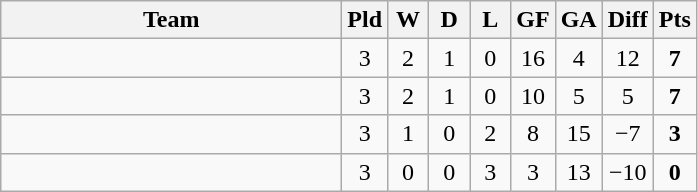<table class="wikitable" style="text-align: center;">
<tr>
<th width=220>Team</th>
<th width=20>Pld</th>
<th width=20>W</th>
<th width=20>D</th>
<th width=20>L</th>
<th width=20>GF</th>
<th width=20>GA</th>
<th width=20>Diff</th>
<th width=20>Pts</th>
</tr>
<tr>
<td align="left"></td>
<td>3</td>
<td>2</td>
<td>1</td>
<td>0</td>
<td>16</td>
<td>4</td>
<td>12</td>
<td><strong>7</strong></td>
</tr>
<tr>
<td align="left"></td>
<td>3</td>
<td>2</td>
<td>1</td>
<td>0</td>
<td>10</td>
<td>5</td>
<td>5</td>
<td><strong>7</strong></td>
</tr>
<tr>
<td align="left"></td>
<td>3</td>
<td>1</td>
<td>0</td>
<td>2</td>
<td>8</td>
<td>15</td>
<td>−7</td>
<td><strong>3</strong></td>
</tr>
<tr>
<td align="left"></td>
<td>3</td>
<td>0</td>
<td>0</td>
<td>3</td>
<td>3</td>
<td>13</td>
<td>−10</td>
<td><strong>0</strong></td>
</tr>
</table>
